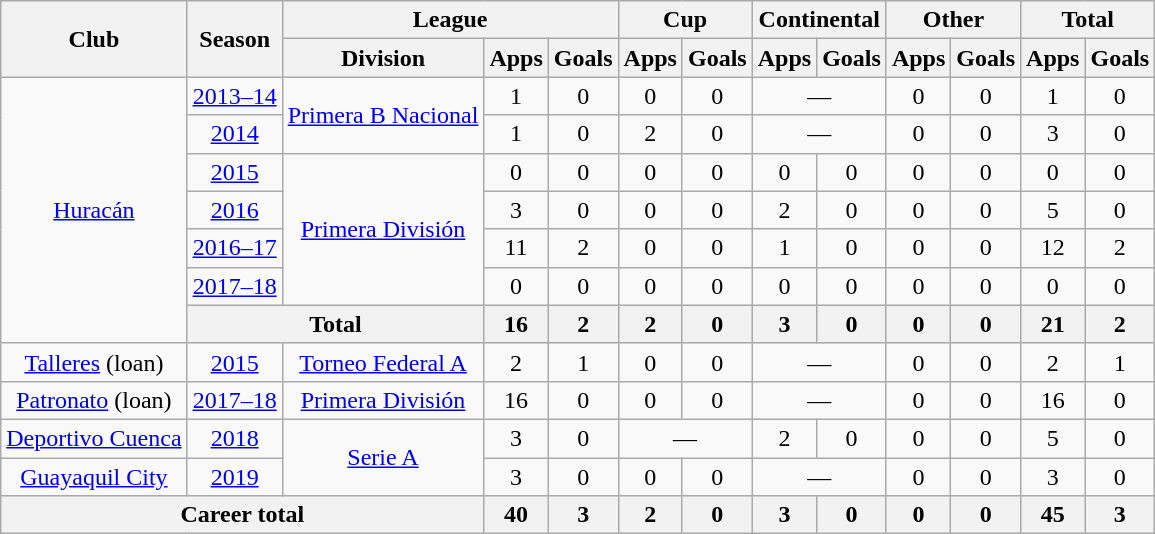<table class="wikitable" style="text-align:center">
<tr>
<th rowspan="2">Club</th>
<th rowspan="2">Season</th>
<th colspan="3">League</th>
<th colspan="2">Cup</th>
<th colspan="2">Continental</th>
<th colspan="2">Other</th>
<th colspan="2">Total</th>
</tr>
<tr>
<th>Division</th>
<th>Apps</th>
<th>Goals</th>
<th>Apps</th>
<th>Goals</th>
<th>Apps</th>
<th>Goals</th>
<th>Apps</th>
<th>Goals</th>
<th>Apps</th>
<th>Goals</th>
</tr>
<tr>
<td rowspan="7"><a href='#'>Huracán</a></td>
<td><a href='#'>2013–14</a></td>
<td rowspan="2"><a href='#'>Primera B Nacional</a></td>
<td>1</td>
<td>0</td>
<td>0</td>
<td>0</td>
<td colspan="2">—</td>
<td>0</td>
<td>0</td>
<td>1</td>
<td>0</td>
</tr>
<tr>
<td><a href='#'>2014</a></td>
<td>1</td>
<td>0</td>
<td>2</td>
<td>0</td>
<td colspan="2">—</td>
<td>0</td>
<td>0</td>
<td>3</td>
<td>0</td>
</tr>
<tr>
<td><a href='#'>2015</a></td>
<td rowspan="4"><a href='#'>Primera División</a></td>
<td>0</td>
<td>0</td>
<td>0</td>
<td>0</td>
<td>0</td>
<td>0</td>
<td>0</td>
<td>0</td>
<td>0</td>
<td>0</td>
</tr>
<tr>
<td><a href='#'>2016</a></td>
<td>3</td>
<td>0</td>
<td>0</td>
<td>0</td>
<td>2</td>
<td>0</td>
<td>0</td>
<td>0</td>
<td>5</td>
<td>0</td>
</tr>
<tr>
<td><a href='#'>2016–17</a></td>
<td>11</td>
<td>2</td>
<td>0</td>
<td>0</td>
<td>1</td>
<td>0</td>
<td>0</td>
<td>0</td>
<td>12</td>
<td>2</td>
</tr>
<tr>
<td><a href='#'>2017–18</a></td>
<td>0</td>
<td>0</td>
<td>0</td>
<td>0</td>
<td>0</td>
<td>0</td>
<td>0</td>
<td>0</td>
<td>0</td>
<td>0</td>
</tr>
<tr>
<th colspan="2">Total</th>
<th>16</th>
<th>2</th>
<th>2</th>
<th>0</th>
<th>3</th>
<th>0</th>
<th>0</th>
<th>0</th>
<th>21</th>
<th>2</th>
</tr>
<tr>
<td rowspan="1"><a href='#'>Talleres</a> (loan)</td>
<td><a href='#'>2015</a></td>
<td rowspan="1"><a href='#'>Torneo Federal A</a></td>
<td>2</td>
<td>1</td>
<td>0</td>
<td>0</td>
<td colspan="2">—</td>
<td>0</td>
<td>0</td>
<td>2</td>
<td>1</td>
</tr>
<tr>
<td rowspan="1"><a href='#'>Patronato</a> (loan)</td>
<td><a href='#'>2017–18</a></td>
<td rowspan="1"><a href='#'>Primera División</a></td>
<td>16</td>
<td>0</td>
<td>0</td>
<td>0</td>
<td colspan="2">—</td>
<td>0</td>
<td>0</td>
<td>16</td>
<td>0</td>
</tr>
<tr>
<td rowspan="1"><a href='#'>Deportivo Cuenca</a></td>
<td><a href='#'>2018</a></td>
<td rowspan="2"><a href='#'>Serie A</a></td>
<td>3</td>
<td>0</td>
<td colspan="2">—</td>
<td>2</td>
<td>0</td>
<td>0</td>
<td>0</td>
<td>5</td>
<td>0</td>
</tr>
<tr>
<td rowspan="1"><a href='#'>Guayaquil City</a></td>
<td><a href='#'>2019</a></td>
<td>3</td>
<td>0</td>
<td>0</td>
<td>0</td>
<td colspan="2">—</td>
<td>0</td>
<td>0</td>
<td>3</td>
<td>0</td>
</tr>
<tr>
<th colspan="3">Career total</th>
<th>40</th>
<th>3</th>
<th>2</th>
<th>0</th>
<th>3</th>
<th>0</th>
<th>0</th>
<th>0</th>
<th>45</th>
<th>3</th>
</tr>
</table>
